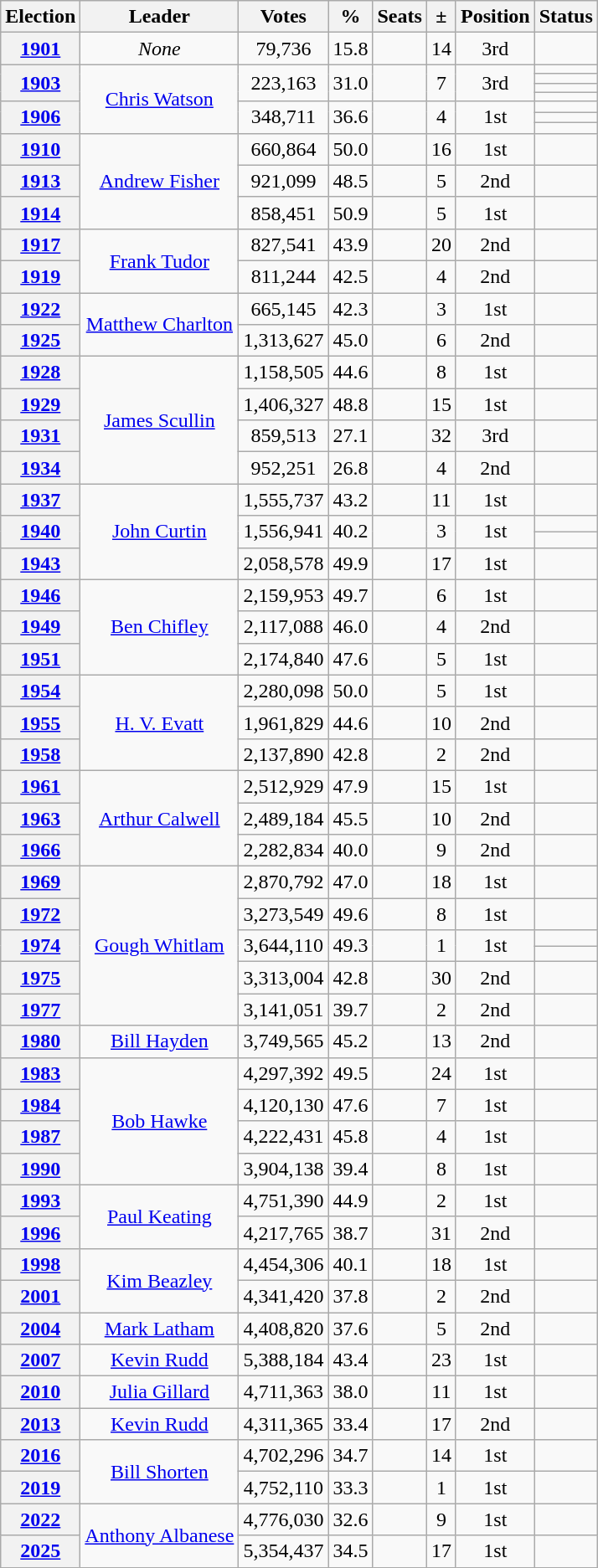<table class="wikitable" style="text-align:center">
<tr>
<th>Election</th>
<th>Leader</th>
<th>Votes</th>
<th>%</th>
<th>Seats</th>
<th>±</th>
<th>Position</th>
<th>Status</th>
</tr>
<tr>
<th><a href='#'>1901</a></th>
<td rowspan=1><em>None</em></td>
<td>79,736</td>
<td>15.8</td>
<td></td>
<td> 14</td>
<td> 3rd</td>
<td></td>
</tr>
<tr>
<th rowspan="4"><a href='#'>1903</a></th>
<td rowspan=7><a href='#'>Chris Watson</a></td>
<td rowspan="4">223,163</td>
<td rowspan="4">31.0</td>
<td rowspan="4"></td>
<td rowspan="4"> 7</td>
<td rowspan="4"> 3rd</td>
<td></td>
</tr>
<tr>
<td></td>
</tr>
<tr>
<td></td>
</tr>
<tr>
<td></td>
</tr>
<tr>
<th rowspan="3"><a href='#'>1906</a></th>
<td rowspan="3">348,711</td>
<td rowspan="3">36.6</td>
<td rowspan="3"></td>
<td rowspan="3"> 4</td>
<td rowspan="3"> 1st</td>
<td></td>
</tr>
<tr>
<td></td>
</tr>
<tr>
<td></td>
</tr>
<tr>
<th><a href='#'>1910</a></th>
<td rowspan=3><a href='#'>Andrew Fisher</a></td>
<td>660,864</td>
<td>50.0</td>
<td></td>
<td> 16</td>
<td> 1st</td>
<td></td>
</tr>
<tr>
<th><a href='#'>1913</a></th>
<td>921,099</td>
<td>48.5</td>
<td></td>
<td> 5</td>
<td> 2nd</td>
<td></td>
</tr>
<tr>
<th><a href='#'>1914</a></th>
<td>858,451</td>
<td>50.9</td>
<td></td>
<td> 5</td>
<td> 1st</td>
<td></td>
</tr>
<tr>
<th><a href='#'>1917</a></th>
<td rowspan=2><a href='#'>Frank Tudor</a></td>
<td>827,541</td>
<td>43.9</td>
<td></td>
<td> 20</td>
<td> 2nd</td>
<td></td>
</tr>
<tr>
<th><a href='#'>1919</a></th>
<td>811,244</td>
<td>42.5</td>
<td></td>
<td> 4</td>
<td> 2nd</td>
<td></td>
</tr>
<tr>
<th><a href='#'>1922</a></th>
<td rowspan=2><a href='#'>Matthew Charlton</a></td>
<td>665,145</td>
<td>42.3</td>
<td></td>
<td> 3</td>
<td> 1st</td>
<td></td>
</tr>
<tr>
<th><a href='#'>1925</a></th>
<td>1,313,627</td>
<td>45.0</td>
<td></td>
<td> 6</td>
<td> 2nd</td>
<td></td>
</tr>
<tr>
<th><a href='#'>1928</a></th>
<td rowspan=4><a href='#'>James Scullin</a></td>
<td>1,158,505</td>
<td>44.6</td>
<td></td>
<td> 8</td>
<td> 1st</td>
<td></td>
</tr>
<tr>
<th><a href='#'>1929</a></th>
<td>1,406,327</td>
<td>48.8</td>
<td></td>
<td> 15</td>
<td> 1st</td>
<td></td>
</tr>
<tr>
<th><a href='#'>1931</a></th>
<td>859,513</td>
<td>27.1</td>
<td></td>
<td> 32</td>
<td> 3rd</td>
<td></td>
</tr>
<tr>
<th><a href='#'>1934</a></th>
<td>952,251</td>
<td>26.8</td>
<td></td>
<td> 4</td>
<td> 2nd</td>
<td></td>
</tr>
<tr>
<th><a href='#'>1937</a></th>
<td rowspan=4><a href='#'>John Curtin</a></td>
<td>1,555,737</td>
<td>43.2</td>
<td></td>
<td> 11</td>
<td> 1st</td>
<td></td>
</tr>
<tr>
<th rowspan=2><a href='#'>1940</a></th>
<td rowspan=2>1,556,941</td>
<td rowspan=2>40.2</td>
<td rowspan=2></td>
<td rowspan=2> 3</td>
<td rowspan=2> 1st</td>
<td></td>
</tr>
<tr>
<td></td>
</tr>
<tr>
<th><a href='#'>1943</a></th>
<td>2,058,578</td>
<td>49.9</td>
<td></td>
<td> 17</td>
<td> 1st</td>
<td></td>
</tr>
<tr>
<th><a href='#'>1946</a></th>
<td rowspan=3><a href='#'>Ben Chifley</a></td>
<td>2,159,953</td>
<td>49.7</td>
<td></td>
<td> 6</td>
<td> 1st</td>
<td></td>
</tr>
<tr>
<th><a href='#'>1949</a></th>
<td>2,117,088</td>
<td>46.0</td>
<td></td>
<td> 4</td>
<td> 2nd</td>
<td></td>
</tr>
<tr>
<th><a href='#'>1951</a></th>
<td>2,174,840</td>
<td>47.6</td>
<td></td>
<td> 5</td>
<td> 1st</td>
<td></td>
</tr>
<tr>
<th><a href='#'>1954</a></th>
<td rowspan=3><a href='#'>H. V. Evatt</a></td>
<td>2,280,098</td>
<td>50.0</td>
<td></td>
<td> 5</td>
<td> 1st</td>
<td></td>
</tr>
<tr>
<th><a href='#'>1955</a></th>
<td>1,961,829</td>
<td>44.6</td>
<td></td>
<td> 10</td>
<td> 2nd</td>
<td></td>
</tr>
<tr>
<th><a href='#'>1958</a></th>
<td>2,137,890</td>
<td>42.8</td>
<td></td>
<td> 2</td>
<td> 2nd</td>
<td></td>
</tr>
<tr>
<th><a href='#'>1961</a></th>
<td rowspan=3><a href='#'>Arthur Calwell</a></td>
<td>2,512,929</td>
<td>47.9</td>
<td></td>
<td> 15</td>
<td> 1st</td>
<td></td>
</tr>
<tr>
<th><a href='#'>1963</a></th>
<td>2,489,184</td>
<td>45.5</td>
<td></td>
<td> 10</td>
<td> 2nd</td>
<td></td>
</tr>
<tr>
<th><a href='#'>1966</a></th>
<td>2,282,834</td>
<td>40.0</td>
<td></td>
<td> 9</td>
<td> 2nd</td>
<td></td>
</tr>
<tr>
<th><a href='#'>1969</a></th>
<td rowspan=6><a href='#'>Gough Whitlam</a></td>
<td>2,870,792</td>
<td>47.0</td>
<td></td>
<td> 18</td>
<td> 1st</td>
<td></td>
</tr>
<tr>
<th><a href='#'>1972</a></th>
<td>3,273,549</td>
<td>49.6</td>
<td></td>
<td> 8</td>
<td> 1st</td>
<td></td>
</tr>
<tr>
<th rowspan="2"><a href='#'>1974</a></th>
<td rowspan="2">3,644,110</td>
<td rowspan="2">49.3</td>
<td rowspan="2"></td>
<td rowspan="2"> 1</td>
<td rowspan="2"> 1st</td>
<td></td>
</tr>
<tr>
<td></td>
</tr>
<tr>
<th><a href='#'>1975</a></th>
<td>3,313,004</td>
<td>42.8</td>
<td></td>
<td> 30</td>
<td> 2nd</td>
<td></td>
</tr>
<tr>
<th><a href='#'>1977</a></th>
<td>3,141,051</td>
<td>39.7</td>
<td></td>
<td> 2</td>
<td> 2nd</td>
<td></td>
</tr>
<tr>
<th><a href='#'>1980</a></th>
<td><a href='#'>Bill Hayden</a></td>
<td>3,749,565</td>
<td>45.2</td>
<td></td>
<td> 13</td>
<td> 2nd</td>
<td></td>
</tr>
<tr>
<th><a href='#'>1983</a></th>
<td rowspan=4><a href='#'>Bob Hawke</a></td>
<td>4,297,392</td>
<td>49.5</td>
<td></td>
<td> 24</td>
<td> 1st</td>
<td></td>
</tr>
<tr>
<th><a href='#'>1984</a></th>
<td>4,120,130</td>
<td>47.6</td>
<td></td>
<td> 7</td>
<td> 1st</td>
<td></td>
</tr>
<tr>
<th><a href='#'>1987</a></th>
<td>4,222,431</td>
<td>45.8</td>
<td></td>
<td> 4</td>
<td> 1st</td>
<td></td>
</tr>
<tr>
<th><a href='#'>1990</a></th>
<td>3,904,138</td>
<td>39.4</td>
<td></td>
<td> 8</td>
<td> 1st</td>
<td></td>
</tr>
<tr>
<th><a href='#'>1993</a></th>
<td rowspan=2><a href='#'>Paul Keating</a></td>
<td>4,751,390</td>
<td>44.9</td>
<td></td>
<td> 2</td>
<td> 1st</td>
<td></td>
</tr>
<tr>
<th><a href='#'>1996</a></th>
<td>4,217,765</td>
<td>38.7</td>
<td></td>
<td> 31</td>
<td> 2nd</td>
<td></td>
</tr>
<tr>
<th><a href='#'>1998</a></th>
<td rowspan=2><a href='#'>Kim Beazley</a></td>
<td>4,454,306</td>
<td>40.1</td>
<td></td>
<td> 18</td>
<td> 1st</td>
<td></td>
</tr>
<tr>
<th><a href='#'>2001</a></th>
<td>4,341,420</td>
<td>37.8</td>
<td></td>
<td> 2</td>
<td> 2nd</td>
<td></td>
</tr>
<tr>
<th><a href='#'>2004</a></th>
<td><a href='#'>Mark Latham</a></td>
<td>4,408,820</td>
<td>37.6</td>
<td></td>
<td> 5</td>
<td> 2nd</td>
<td></td>
</tr>
<tr>
<th><a href='#'>2007</a></th>
<td><a href='#'>Kevin Rudd</a></td>
<td>5,388,184</td>
<td>43.4</td>
<td></td>
<td> 23</td>
<td> 1st</td>
<td></td>
</tr>
<tr>
<th><a href='#'>2010</a></th>
<td><a href='#'>Julia Gillard</a></td>
<td>4,711,363</td>
<td>38.0</td>
<td></td>
<td> 11</td>
<td> 1st</td>
<td></td>
</tr>
<tr>
<th><a href='#'>2013</a></th>
<td><a href='#'>Kevin Rudd</a></td>
<td>4,311,365</td>
<td>33.4</td>
<td></td>
<td> 17</td>
<td> 2nd</td>
<td></td>
</tr>
<tr>
<th><a href='#'>2016</a></th>
<td rowspan=2><a href='#'>Bill Shorten</a></td>
<td>4,702,296</td>
<td>34.7</td>
<td></td>
<td> 14</td>
<td> 1st</td>
<td></td>
</tr>
<tr>
<th><a href='#'>2019</a></th>
<td>4,752,110</td>
<td>33.3</td>
<td></td>
<td> 1</td>
<td> 1st</td>
<td></td>
</tr>
<tr>
<th><a href='#'>2022</a></th>
<td rowspan=2><a href='#'>Anthony Albanese</a></td>
<td>4,776,030</td>
<td>32.6</td>
<td></td>
<td> 9</td>
<td> 1st</td>
<td></td>
</tr>
<tr>
<th><a href='#'>2025</a></th>
<td>5,354,437</td>
<td>34.5</td>
<td></td>
<td> 17</td>
<td> 1st</td>
<td></td>
</tr>
</table>
